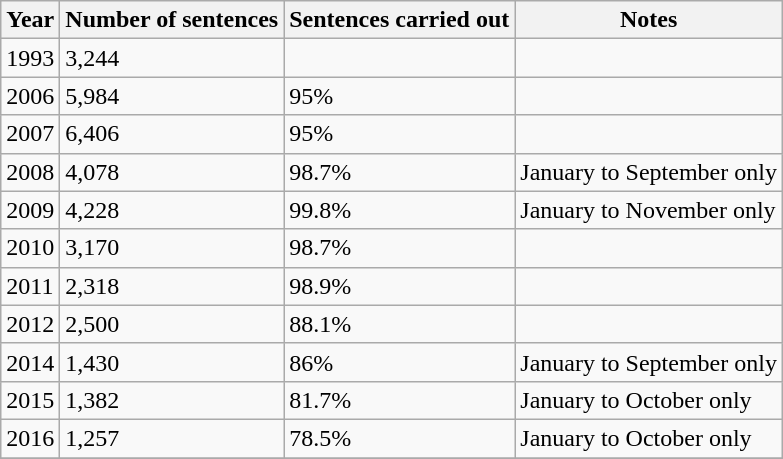<table class="wikitable">
<tr>
<th>Year</th>
<th>Number of sentences</th>
<th>Sentences carried out</th>
<th>Notes</th>
</tr>
<tr>
<td>1993</td>
<td>3,244</td>
<td></td>
<td></td>
</tr>
<tr>
<td>2006</td>
<td>5,984</td>
<td>95%</td>
<td></td>
</tr>
<tr>
<td>2007</td>
<td>6,406</td>
<td>95%</td>
<td></td>
</tr>
<tr>
<td>2008</td>
<td>4,078</td>
<td>98.7%</td>
<td>January to September only</td>
</tr>
<tr>
<td>2009</td>
<td>4,228</td>
<td>99.8%</td>
<td>January to November only</td>
</tr>
<tr>
<td>2010</td>
<td>3,170</td>
<td>98.7%</td>
<td></td>
</tr>
<tr>
<td>2011</td>
<td>2,318</td>
<td>98.9%</td>
<td></td>
</tr>
<tr>
<td>2012</td>
<td>2,500</td>
<td>88.1%</td>
<td></td>
</tr>
<tr>
<td>2014</td>
<td>1,430</td>
<td>86%</td>
<td>January to September only</td>
</tr>
<tr>
<td>2015</td>
<td>1,382</td>
<td>81.7%</td>
<td>January to October only</td>
</tr>
<tr>
<td>2016</td>
<td>1,257</td>
<td>78.5%</td>
<td>January to October only</td>
</tr>
<tr>
</tr>
</table>
